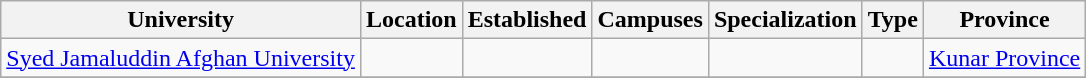<table class="wikitable sortable">
<tr>
<th>University</th>
<th>Location</th>
<th>Established</th>
<th>Campuses</th>
<th>Specialization</th>
<th>Type</th>
<th>Province</th>
</tr>
<tr>
<td><a href='#'>Syed Jamaluddin Afghan University</a></td>
<td></td>
<td></td>
<td></td>
<td></td>
<td></td>
<td><a href='#'>Kunar Province</a></td>
</tr>
<tr>
</tr>
</table>
